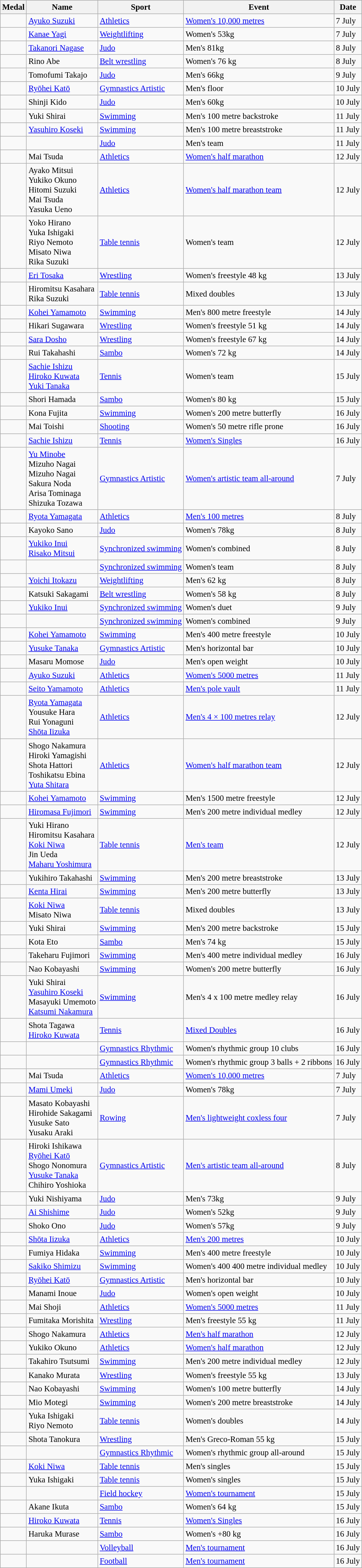<table class="wikitable sortable" style="font-size: 95%;">
<tr>
<th>Medal</th>
<th>Name</th>
<th>Sport</th>
<th>Event</th>
<th>Date</th>
</tr>
<tr>
<td></td>
<td><a href='#'>Ayuko Suzuki</a></td>
<td><a href='#'>Athletics</a></td>
<td><a href='#'>Women's 10,000 metres</a></td>
<td>7 July</td>
</tr>
<tr>
<td></td>
<td><a href='#'>Kanae Yagi</a></td>
<td><a href='#'>Weightlifting</a></td>
<td>Women's 53kg</td>
<td>7 July</td>
</tr>
<tr>
<td></td>
<td><a href='#'>Takanori Nagase</a></td>
<td><a href='#'>Judo</a></td>
<td>Men's 81kg</td>
<td>8 July</td>
</tr>
<tr>
<td></td>
<td>Rino Abe</td>
<td><a href='#'>Belt wrestling</a></td>
<td>Women's 76 kg</td>
<td>8 July</td>
</tr>
<tr>
<td></td>
<td>Tomofumi Takajo</td>
<td><a href='#'>Judo</a></td>
<td>Men's 66kg</td>
<td>9 July</td>
</tr>
<tr>
<td></td>
<td><a href='#'>Ryōhei Katō</a></td>
<td><a href='#'>Gymnastics Artistic</a></td>
<td>Men's floor</td>
<td>10 July</td>
</tr>
<tr>
<td></td>
<td>Shinji Kido</td>
<td><a href='#'>Judo</a></td>
<td>Men's 60kg</td>
<td>10 July</td>
</tr>
<tr>
<td></td>
<td>Yuki Shirai</td>
<td><a href='#'>Swimming</a></td>
<td>Men's 100 metre backstroke</td>
<td>11 July</td>
</tr>
<tr>
<td></td>
<td><a href='#'>Yasuhiro Koseki</a></td>
<td><a href='#'>Swimming</a></td>
<td>Men's 100 metre breaststroke</td>
<td>11 July</td>
</tr>
<tr>
<td></td>
<td></td>
<td><a href='#'>Judo</a></td>
<td>Men's team</td>
<td>11 July</td>
</tr>
<tr>
<td></td>
<td>Mai Tsuda</td>
<td><a href='#'>Athletics</a></td>
<td><a href='#'>Women's half marathon</a></td>
<td>12 July</td>
</tr>
<tr>
<td></td>
<td>Ayako Mitsui<br>Yukiko Okuno<br>Hitomi Suzuki<br>Mai Tsuda<br>Yasuka Ueno</td>
<td><a href='#'>Athletics</a></td>
<td><a href='#'>Women's half marathon team</a></td>
<td>12 July</td>
</tr>
<tr>
<td></td>
<td>Yoko Hirano<br>Yuka Ishigaki<br>Riyo Nemoto<br>Misato Niwa<br>Rika Suzuki</td>
<td><a href='#'>Table tennis</a></td>
<td>Women's team</td>
<td>12 July</td>
</tr>
<tr>
<td></td>
<td><a href='#'>Eri Tosaka</a></td>
<td><a href='#'>Wrestling</a></td>
<td>Women's freestyle 48 kg</td>
<td>13 July</td>
</tr>
<tr>
<td></td>
<td>Hiromitsu Kasahara<br>Rika Suzuki</td>
<td><a href='#'>Table tennis</a></td>
<td>Mixed doubles</td>
<td>13 July</td>
</tr>
<tr>
<td></td>
<td><a href='#'>Kohei Yamamoto</a></td>
<td><a href='#'>Swimming</a></td>
<td>Men's 800 metre freestyle</td>
<td>14 July</td>
</tr>
<tr>
<td></td>
<td>Hikari Sugawara</td>
<td><a href='#'>Wrestling</a></td>
<td>Women's freestyle 51 kg</td>
<td>14 July</td>
</tr>
<tr>
<td></td>
<td><a href='#'>Sara Dosho</a></td>
<td><a href='#'>Wrestling</a></td>
<td>Women's freestyle 67 kg</td>
<td>14 July</td>
</tr>
<tr>
<td></td>
<td>Rui Takahashi</td>
<td><a href='#'>Sambo</a></td>
<td>Women's 72 kg</td>
<td>14 July</td>
</tr>
<tr>
<td></td>
<td><a href='#'>Sachie Ishizu</a><br><a href='#'>Hiroko Kuwata</a><br><a href='#'>Yuki Tanaka</a></td>
<td><a href='#'>Tennis</a></td>
<td>Women's team</td>
<td>15 July</td>
</tr>
<tr>
<td></td>
<td>Shori Hamada</td>
<td><a href='#'>Sambo</a></td>
<td>Women's 80 kg</td>
<td>15 July</td>
</tr>
<tr>
<td></td>
<td>Kona Fujita</td>
<td><a href='#'>Swimming</a></td>
<td>Women's 200 metre butterfly</td>
<td>16 July</td>
</tr>
<tr>
<td></td>
<td>Mai Toishi</td>
<td><a href='#'>Shooting</a></td>
<td>Women's 50 metre rifle prone</td>
<td>16 July</td>
</tr>
<tr>
<td></td>
<td><a href='#'>Sachie Ishizu</a></td>
<td><a href='#'>Tennis</a></td>
<td><a href='#'>Women's Singles</a></td>
<td>16 July</td>
</tr>
<tr>
<td></td>
<td><a href='#'>Yu Minobe</a><br>Mizuho Nagai<br>Mizuho Nagai<br>Sakura Noda<br>Arisa Tominaga<br>Shizuka Tozawa</td>
<td><a href='#'>Gymnastics Artistic</a></td>
<td><a href='#'>Women's artistic team all-around</a></td>
<td>7 July</td>
</tr>
<tr>
<td></td>
<td><a href='#'>Ryota Yamagata</a></td>
<td><a href='#'>Athletics</a></td>
<td><a href='#'>Men's 100 metres</a></td>
<td>8 July</td>
</tr>
<tr>
<td></td>
<td>Kayoko Sano</td>
<td><a href='#'>Judo</a></td>
<td>Women's 78kg</td>
<td>8 July</td>
</tr>
<tr>
<td></td>
<td><a href='#'>Yukiko Inui</a><br><a href='#'>Risako Mitsui</a></td>
<td><a href='#'>Synchronized swimming</a></td>
<td>Women's combined</td>
<td>8 July</td>
</tr>
<tr>
<td></td>
<td></td>
<td><a href='#'>Synchronized swimming</a></td>
<td>Women's team</td>
<td>8 July</td>
</tr>
<tr>
<td></td>
<td><a href='#'>Yoichi Itokazu</a></td>
<td><a href='#'>Weightlifting</a></td>
<td>Men's 62 kg</td>
<td>8 July</td>
</tr>
<tr>
<td></td>
<td>Katsuki Sakagami</td>
<td><a href='#'>Belt wrestling</a></td>
<td>Women's 58 kg</td>
<td>8 July</td>
</tr>
<tr>
<td></td>
<td><a href='#'>Yukiko Inui</a></td>
<td><a href='#'>Synchronized swimming</a></td>
<td>Women's duet</td>
<td>9 July</td>
</tr>
<tr>
<td></td>
<td></td>
<td><a href='#'>Synchronized swimming</a></td>
<td>Women's combined</td>
<td>9 July</td>
</tr>
<tr>
<td></td>
<td><a href='#'>Kohei Yamamoto</a></td>
<td><a href='#'>Swimming</a></td>
<td>Men's 400 metre freestyle</td>
<td>10 July</td>
</tr>
<tr>
<td></td>
<td><a href='#'>Yusuke Tanaka</a></td>
<td><a href='#'>Gymnastics Artistic</a></td>
<td>Men's horizontal bar</td>
<td>10 July</td>
</tr>
<tr>
<td></td>
<td>Masaru Momose</td>
<td><a href='#'>Judo</a></td>
<td>Men's open weight</td>
<td>10 July</td>
</tr>
<tr>
<td></td>
<td><a href='#'>Ayuko Suzuki</a></td>
<td><a href='#'>Athletics</a></td>
<td><a href='#'>Women's 5000 metres</a></td>
<td>11 July</td>
</tr>
<tr>
<td></td>
<td><a href='#'>Seito Yamamoto</a></td>
<td><a href='#'>Athletics</a></td>
<td><a href='#'>Men's pole vault</a></td>
<td>11 July</td>
</tr>
<tr>
<td></td>
<td><a href='#'>Ryota Yamagata</a><br>Yousuke Hara<br>Rui Yonaguni<br><a href='#'>Shōta Iizuka</a></td>
<td><a href='#'>Athletics</a></td>
<td><a href='#'>Men's 4 × 100 metres relay</a></td>
<td>12 July</td>
</tr>
<tr>
<td></td>
<td>Shogo Nakamura<br>Hiroki Yamagishi<br>Shota Hattori<br>Toshikatsu Ebina<br><a href='#'>Yuta Shitara</a></td>
<td><a href='#'>Athletics</a></td>
<td><a href='#'>Women's half marathon team</a></td>
<td>12 July</td>
</tr>
<tr>
<td></td>
<td><a href='#'>Kohei Yamamoto</a></td>
<td><a href='#'>Swimming</a></td>
<td>Men's 1500 metre freestyle</td>
<td>12 July</td>
</tr>
<tr>
<td></td>
<td><a href='#'>Hiromasa Fujimori</a></td>
<td><a href='#'>Swimming</a></td>
<td>Men's 200 metre individual medley</td>
<td>12 July</td>
</tr>
<tr>
<td></td>
<td>Yuki Hirano<br>Hiromitsu Kasahara<br><a href='#'>Koki Niwa</a><br>Jin Ueda<br><a href='#'>Maharu Yoshimura</a></td>
<td><a href='#'>Table tennis</a></td>
<td><a href='#'>Men's team</a></td>
<td>12 July</td>
</tr>
<tr>
<td></td>
<td>Yukihiro Takahashi</td>
<td><a href='#'>Swimming</a></td>
<td>Men's 200 metre breaststroke</td>
<td>13 July</td>
</tr>
<tr>
<td></td>
<td><a href='#'>Kenta Hirai</a></td>
<td><a href='#'>Swimming</a></td>
<td>Men's 200 metre butterfly</td>
<td>13 July</td>
</tr>
<tr>
<td></td>
<td><a href='#'>Koki Niwa</a><br>Misato Niwa</td>
<td><a href='#'>Table tennis</a></td>
<td>Mixed doubles</td>
<td>13 July</td>
</tr>
<tr>
<td></td>
<td>Yuki Shirai</td>
<td><a href='#'>Swimming</a></td>
<td>Men's 200 metre backstroke</td>
<td>15 July</td>
</tr>
<tr>
<td></td>
<td>Kota Eto</td>
<td><a href='#'>Sambo</a></td>
<td>Men's 74 kg</td>
<td>15 July</td>
</tr>
<tr>
<td></td>
<td>Takeharu Fujimori</td>
<td><a href='#'>Swimming</a></td>
<td>Men's 400 metre individual medley</td>
<td>16 July</td>
</tr>
<tr>
<td></td>
<td>Nao Kobayashi</td>
<td><a href='#'>Swimming</a></td>
<td>Women's 200 metre butterfly</td>
<td>16 July</td>
</tr>
<tr>
<td></td>
<td>Yuki Shirai<br><a href='#'>Yasuhiro Koseki</a><br>Masayuki Umemoto<br><a href='#'>Katsumi Nakamura</a></td>
<td><a href='#'>Swimming</a></td>
<td>Men's 4 x 100 metre medley relay</td>
<td>16 July</td>
</tr>
<tr>
<td></td>
<td>Shota Tagawa<br><a href='#'>Hiroko Kuwata</a></td>
<td><a href='#'>Tennis</a></td>
<td><a href='#'>Mixed Doubles</a></td>
<td>16 July</td>
</tr>
<tr>
<td></td>
<td></td>
<td><a href='#'>Gymnastics Rhythmic</a></td>
<td>Women's rhythmic group 10 clubs</td>
<td>16 July</td>
</tr>
<tr>
<td></td>
<td></td>
<td><a href='#'>Gymnastics Rhythmic</a></td>
<td>Women's rhythmic group 3 balls + 2 ribbons</td>
<td>16 July</td>
</tr>
<tr>
<td></td>
<td>Mai Tsuda</td>
<td><a href='#'>Athletics</a></td>
<td><a href='#'>Women's 10,000 metres</a></td>
<td>7 July</td>
</tr>
<tr>
<td></td>
<td><a href='#'>Mami Umeki</a></td>
<td><a href='#'>Judo</a></td>
<td>Women's 78kg</td>
<td>7 July</td>
</tr>
<tr>
<td></td>
<td>Masato Kobayashi<br>Hirohide Sakagami<br>Yusuke Sato<br>Yusaku Araki</td>
<td><a href='#'>Rowing</a></td>
<td><a href='#'>Men's lightweight coxless four</a></td>
<td>7 July</td>
</tr>
<tr>
<td></td>
<td>Hiroki Ishikawa<br><a href='#'>Ryōhei Katō</a><br>Shogo Nonomura<br><a href='#'>Yusuke Tanaka</a><br>Chihiro Yoshioka</td>
<td><a href='#'>Gymnastics Artistic</a></td>
<td><a href='#'>Men's artistic team all-around</a></td>
<td>8 July</td>
</tr>
<tr>
<td></td>
<td>Yuki Nishiyama</td>
<td><a href='#'>Judo</a></td>
<td>Men's 73kg</td>
<td>9 July</td>
</tr>
<tr>
<td></td>
<td><a href='#'>Ai Shishime</a></td>
<td><a href='#'>Judo</a></td>
<td>Women's 52kg</td>
<td>9 July</td>
</tr>
<tr>
<td></td>
<td>Shoko Ono</td>
<td><a href='#'>Judo</a></td>
<td>Women's 57kg</td>
<td>9 July</td>
</tr>
<tr>
<td></td>
<td><a href='#'>Shōta Iizuka</a></td>
<td><a href='#'>Athletics</a></td>
<td><a href='#'>Men's 200 metres</a></td>
<td>10 July</td>
</tr>
<tr>
<td></td>
<td>Fumiya Hidaka</td>
<td><a href='#'>Swimming</a></td>
<td>Men's 400 metre freestyle</td>
<td>10 July</td>
</tr>
<tr>
<td></td>
<td><a href='#'>Sakiko Shimizu</a></td>
<td><a href='#'>Swimming</a></td>
<td>Women's 400 400 metre individual medley</td>
<td>10 July</td>
</tr>
<tr>
<td></td>
<td><a href='#'>Ryōhei Katō</a></td>
<td><a href='#'>Gymnastics Artistic</a></td>
<td>Men's horizontal bar</td>
<td>10 July</td>
</tr>
<tr>
<td></td>
<td>Manami Inoue</td>
<td><a href='#'>Judo</a></td>
<td>Women's open weight</td>
<td>10 July</td>
</tr>
<tr>
<td></td>
<td>Mai Shoji</td>
<td><a href='#'>Athletics</a></td>
<td><a href='#'>Women's 5000 metres</a></td>
<td>11 July</td>
</tr>
<tr>
<td></td>
<td>Fumitaka Morishita</td>
<td><a href='#'>Wrestling</a></td>
<td>Men's freestyle 55 kg</td>
<td>11 July</td>
</tr>
<tr>
<td></td>
<td>Shogo Nakamura</td>
<td><a href='#'>Athletics</a></td>
<td><a href='#'>Men's half marathon</a></td>
<td>12 July</td>
</tr>
<tr>
<td></td>
<td>Yukiko Okuno</td>
<td><a href='#'>Athletics</a></td>
<td><a href='#'>Women's half marathon</a></td>
<td>12 July</td>
</tr>
<tr>
<td></td>
<td>Takahiro Tsutsumi</td>
<td><a href='#'>Swimming</a></td>
<td>Men's 200 metre individual medley</td>
<td>12 July</td>
</tr>
<tr>
<td></td>
<td>Kanako Murata</td>
<td><a href='#'>Wrestling</a></td>
<td>Women's freestyle 55 kg</td>
<td>13 July</td>
</tr>
<tr>
<td></td>
<td>Nao Kobayashi</td>
<td><a href='#'>Swimming</a></td>
<td>Women's 100 metre butterfly</td>
<td>14 July</td>
</tr>
<tr>
<td></td>
<td>Mio Motegi</td>
<td><a href='#'>Swimming</a></td>
<td>Women's 200 metre breaststroke</td>
<td>14 July</td>
</tr>
<tr>
<td></td>
<td>Yuka Ishigaki<br>Riyo Nemoto</td>
<td><a href='#'>Table tennis</a></td>
<td>Women's doubles</td>
<td>14 July</td>
</tr>
<tr>
<td></td>
<td>Shota Tanokura</td>
<td><a href='#'>Wrestling</a></td>
<td>Men's Greco-Roman 55 kg</td>
<td>15 July</td>
</tr>
<tr>
<td></td>
<td></td>
<td><a href='#'>Gymnastics Rhythmic</a></td>
<td>Women's rhythmic group all-around</td>
<td>15 July</td>
</tr>
<tr>
<td></td>
<td><a href='#'>Koki Niwa</a></td>
<td><a href='#'>Table tennis</a></td>
<td>Men's singles</td>
<td>15 July</td>
</tr>
<tr>
<td></td>
<td>Yuka Ishigaki</td>
<td><a href='#'>Table tennis</a></td>
<td>Women's singles</td>
<td>15 July</td>
</tr>
<tr>
<td></td>
<td></td>
<td><a href='#'>Field hockey</a></td>
<td><a href='#'>Women's tournament</a></td>
<td>15 July</td>
</tr>
<tr>
<td></td>
<td>Akane Ikuta</td>
<td><a href='#'>Sambo</a></td>
<td>Women's 64 kg</td>
<td>15 July</td>
</tr>
<tr>
<td></td>
<td><a href='#'>Hiroko Kuwata</a></td>
<td><a href='#'>Tennis</a></td>
<td><a href='#'>Women's Singles</a></td>
<td>16 July</td>
</tr>
<tr>
<td></td>
<td>Haruka Murase</td>
<td><a href='#'>Sambo</a></td>
<td>Women's +80 kg</td>
<td>16 July</td>
</tr>
<tr>
<td></td>
<td></td>
<td><a href='#'>Volleyball</a></td>
<td><a href='#'>Men's tournament</a></td>
<td>16 July</td>
</tr>
<tr>
<td></td>
<td></td>
<td><a href='#'>Football</a></td>
<td><a href='#'>Men's tournament</a></td>
<td>16 July</td>
</tr>
</table>
